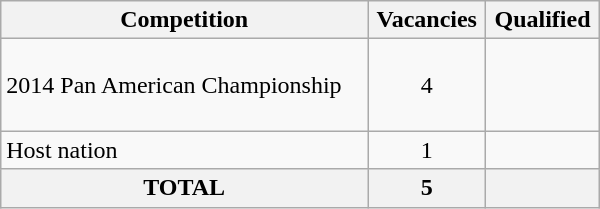<table class="wikitable" width=400>
<tr>
<th>Competition</th>
<th>Vacancies</th>
<th>Qualified</th>
</tr>
<tr>
<td>2014 Pan American Championship</td>
<td align="center">4</td>
<td><br><br><br></td>
</tr>
<tr>
<td>Host nation</td>
<td align="center">1</td>
<td></td>
</tr>
<tr>
<th>TOTAL</th>
<th>5</th>
<th></th>
</tr>
</table>
